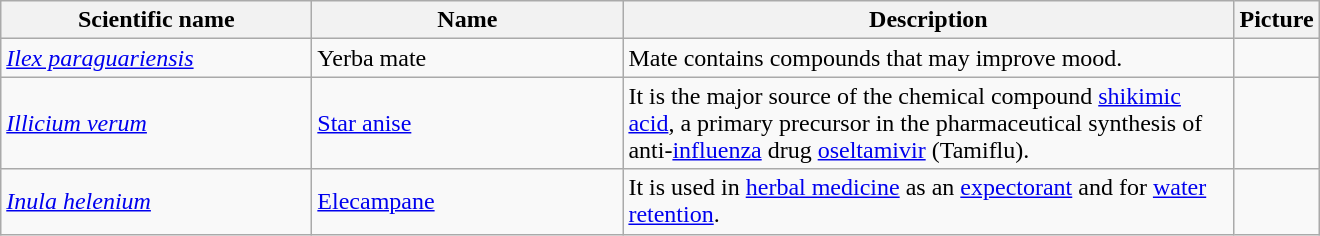<table class="wikitable sortable">
<tr>
<th width=200px>Scientific name</th>
<th width=200px>Name</th>
<th width=400px>Description</th>
<th>Picture</th>
</tr>
<tr>
<td><em><a href='#'>Ilex paraguariensis</a></em></td>
<td>Yerba mate</td>
<td>Mate contains compounds that may improve mood.</td>
<td></td>
</tr>
<tr>
<td><em><a href='#'>Illicium verum</a></em></td>
<td><a href='#'>Star anise</a></td>
<td>It is the major source of the chemical compound <a href='#'>shikimic acid</a>, a primary precursor in the pharmaceutical synthesis of anti-<a href='#'>influenza</a> drug <a href='#'>oseltamivir</a> (Tamiflu).</td>
<td></td>
</tr>
<tr>
<td><em><a href='#'>Inula helenium</a></em></td>
<td><a href='#'>Elecampane</a></td>
<td>It is used in <a href='#'>herbal medicine</a> as an <a href='#'>expectorant</a> and for <a href='#'>water retention</a>.</td>
<td></td>
</tr>
</table>
